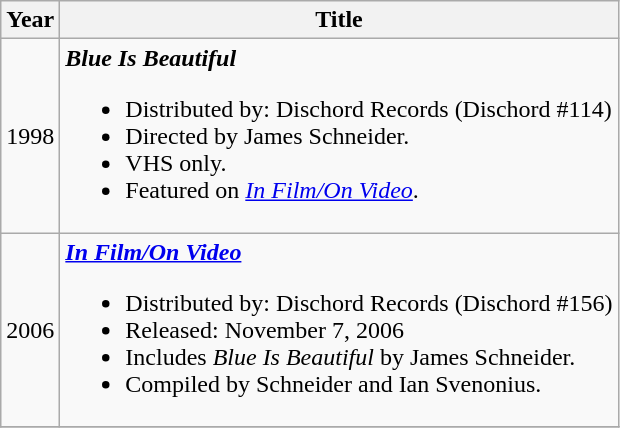<table class="wikitable">
<tr>
<th>Year</th>
<th>Title</th>
</tr>
<tr>
<td align="center">1998</td>
<td><strong><em>Blue Is Beautiful</em></strong><br><ul><li>Distributed by: Dischord Records (Dischord #114)</li><li>Directed by James Schneider.</li><li>VHS only.</li><li>Featured on <em><a href='#'>In Film/On Video</a></em>.</li></ul></td>
</tr>
<tr>
<td align="center">2006</td>
<td><strong><em><a href='#'>In Film/On Video</a></em></strong><br><ul><li>Distributed by: Dischord Records (Dischord #156)</li><li>Released: November 7, 2006</li><li>Includes <em>Blue Is Beautiful</em> by James Schneider.</li><li>Compiled by Schneider and Ian Svenonius.</li></ul></td>
</tr>
<tr>
</tr>
</table>
